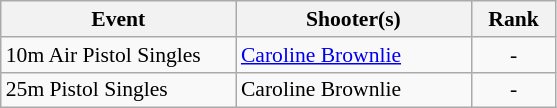<table class=wikitable style="font-size:90%">
<tr>
<th width=150>Event</th>
<th width=150>Shooter(s)</th>
<th width=50>Rank</th>
</tr>
<tr>
<td>10m Air Pistol Singles</td>
<td><a href='#'>Caroline Brownlie</a></td>
<td align="center">-</td>
</tr>
<tr>
<td>25m Pistol Singles</td>
<td>Caroline Brownlie</td>
<td align="center">-</td>
</tr>
</table>
